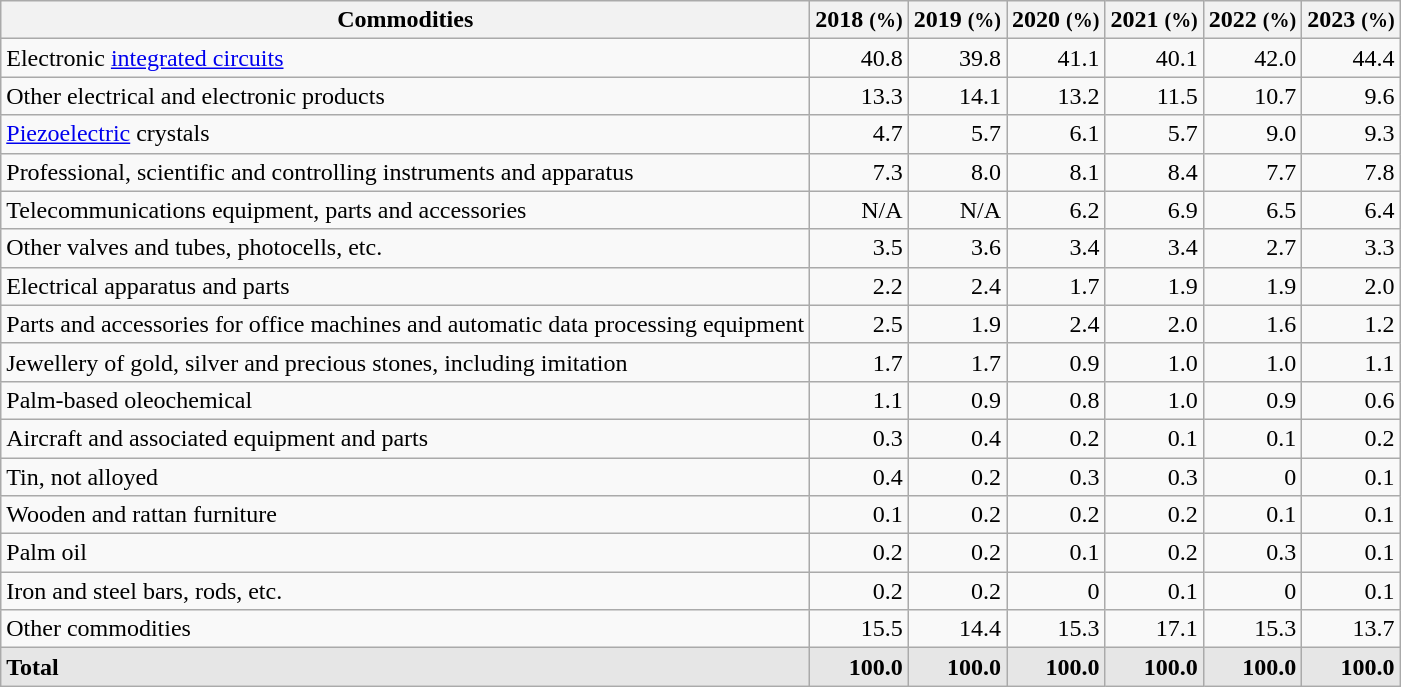<table class="wikitable sortable mw-collapsible">
<tr>
<th>Commodities</th>
<th>2018 <small>(%)</small></th>
<th>2019 <small>(%)</small></th>
<th>2020 <small>(%)</small></th>
<th>2021 <small>(%)</small></th>
<th>2022 <small>(%)</small></th>
<th>2023 <small>(%)</small></th>
</tr>
<tr>
<td>Electronic <a href='#'>integrated circuits</a></td>
<td align="right">40.8</td>
<td align="right">39.8</td>
<td align="right">41.1</td>
<td align="right">40.1</td>
<td align="right">42.0</td>
<td align="right">44.4</td>
</tr>
<tr>
<td>Other electrical and electronic products</td>
<td align="right">13.3</td>
<td align="right">14.1</td>
<td align="right">13.2</td>
<td align="right">11.5</td>
<td align="right">10.7</td>
<td align="right">9.6</td>
</tr>
<tr>
<td><a href='#'>Piezoelectric</a> crystals</td>
<td align="right">4.7</td>
<td align="right">5.7</td>
<td align="right">6.1</td>
<td align="right">5.7</td>
<td align="right">9.0</td>
<td align="right">9.3</td>
</tr>
<tr>
<td>Professional, scientific and controlling instruments and apparatus</td>
<td align="right">7.3</td>
<td align="right">8.0</td>
<td align="right">8.1</td>
<td align="right">8.4</td>
<td align="right">7.7</td>
<td align="right">7.8</td>
</tr>
<tr>
<td>Telecommunications equipment, parts and accessories</td>
<td align="right">N/A</td>
<td align="right">N/A</td>
<td align="right">6.2</td>
<td align="right">6.9</td>
<td align="right">6.5</td>
<td align="right">6.4</td>
</tr>
<tr>
<td>Other valves and tubes, photocells, etc.</td>
<td align="right">3.5</td>
<td align="right">3.6</td>
<td align="right">3.4</td>
<td align="right">3.4</td>
<td align="right">2.7</td>
<td align="right">3.3</td>
</tr>
<tr>
<td>Electrical apparatus and parts</td>
<td align="right">2.2</td>
<td align="right">2.4</td>
<td align="right">1.7</td>
<td align="right">1.9</td>
<td align="right">1.9</td>
<td align="right">2.0</td>
</tr>
<tr>
<td>Parts and accessories for office machines and automatic data processing equipment</td>
<td align="right">2.5</td>
<td align="right">1.9</td>
<td align="right">2.4</td>
<td align="right">2.0</td>
<td align="right">1.6</td>
<td align="right">1.2</td>
</tr>
<tr>
<td>Jewellery of gold, silver and precious stones, including imitation</td>
<td align="right">1.7</td>
<td align="right">1.7</td>
<td align="right">0.9</td>
<td align="right">1.0</td>
<td align="right">1.0</td>
<td align="right">1.1</td>
</tr>
<tr>
<td>Palm-based oleochemical</td>
<td align="right">1.1</td>
<td align="right">0.9</td>
<td align="right">0.8</td>
<td align="right">1.0</td>
<td align="right">0.9</td>
<td align="right">0.6</td>
</tr>
<tr>
<td>Aircraft and associated equipment and parts</td>
<td align="right">0.3</td>
<td align="right">0.4</td>
<td align="right">0.2</td>
<td align="right">0.1</td>
<td align="right">0.1</td>
<td align="right">0.2</td>
</tr>
<tr>
<td>Tin, not alloyed</td>
<td align="right">0.4</td>
<td align="right">0.2</td>
<td align="right">0.3</td>
<td align="right">0.3</td>
<td align="right">0</td>
<td align="right">0.1</td>
</tr>
<tr>
<td>Wooden and rattan furniture</td>
<td align="right">0.1</td>
<td align="right">0.2</td>
<td align="right">0.2</td>
<td align="right">0.2</td>
<td align="right">0.1</td>
<td align="right">0.1</td>
</tr>
<tr>
<td>Palm oil</td>
<td align="right">0.2</td>
<td align="right">0.2</td>
<td align="right">0.1</td>
<td align="right">0.2</td>
<td align="right">0.3</td>
<td align="right">0.1</td>
</tr>
<tr>
<td>Iron and steel bars, rods, etc.</td>
<td align="right">0.2</td>
<td align="right">0.2</td>
<td align="right">0</td>
<td align="right">0.1</td>
<td align="right">0</td>
<td align="right">0.1</td>
</tr>
<tr>
<td>Other commodities</td>
<td align="right">15.5</td>
<td align="right">14.4</td>
<td align="right">15.3</td>
<td align="right">17.1</td>
<td align="right">15.3</td>
<td align="right">13.7</td>
</tr>
<tr style="background:#e6e6e6">
<td><strong>Total</strong></td>
<td align="right"><strong>100.0</strong></td>
<td align="right"><strong>100.0</strong></td>
<td align="right"><strong>100.0</strong></td>
<td align="right"><strong>100.0</strong></td>
<td align="right"><strong>100.0</strong></td>
<td align="right"><strong>100.0</strong></td>
</tr>
</table>
